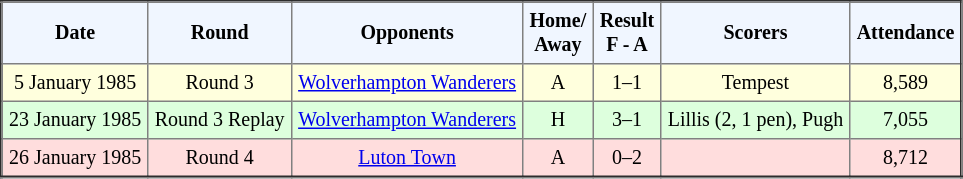<table border="2" cellpadding="4" style="border-collapse:collapse; text-align:center; font-size:smaller;">
<tr style="background:#f0f6ff;">
<th><strong>Date</strong></th>
<th><strong>Round</strong></th>
<th><strong>Opponents</strong></th>
<th><strong>Home/<br>Away</strong></th>
<th><strong>Result<br>F - A</strong></th>
<th><strong>Scorers</strong></th>
<th><strong>Attendance</strong></th>
</tr>
<tr bgcolor="#ffffdd">
<td>5 January 1985</td>
<td>Round 3</td>
<td><a href='#'>Wolverhampton Wanderers</a></td>
<td>A</td>
<td>1–1</td>
<td>Tempest</td>
<td>8,589</td>
</tr>
<tr bgcolor="#ddffdd">
<td>23 January 1985</td>
<td>Round 3 Replay</td>
<td><a href='#'>Wolverhampton Wanderers</a></td>
<td>H</td>
<td>3–1</td>
<td>Lillis (2, 1 pen), Pugh</td>
<td>7,055</td>
</tr>
<tr bgcolor="#ffdddd">
<td>26 January 1985</td>
<td>Round 4</td>
<td><a href='#'>Luton Town</a></td>
<td>A</td>
<td>0–2</td>
<td></td>
<td>8,712</td>
</tr>
</table>
